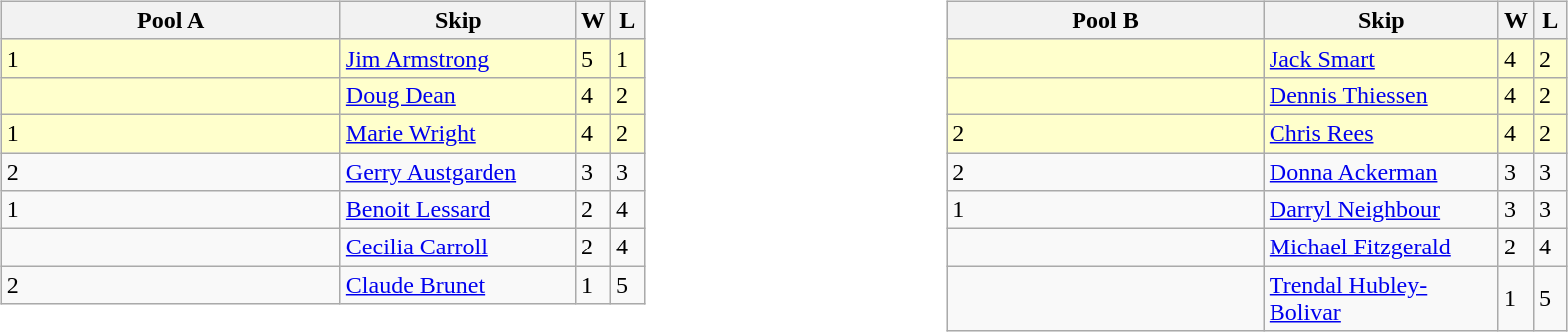<table>
<tr>
<td valign=top width=10%><br><table class="wikitable">
<tr>
<th width=220>Pool A</th>
<th width=150>Skip</th>
<th width=15>W</th>
<th width=15>L</th>
</tr>
<tr bgcolor=#ffffcc>
<td> 1</td>
<td><a href='#'>Jim Armstrong</a></td>
<td>5</td>
<td>1</td>
</tr>
<tr bgcolor=#ffffcc>
<td></td>
<td><a href='#'>Doug Dean</a></td>
<td>4</td>
<td>2</td>
</tr>
<tr bgcolor=#ffffcc>
<td> 1</td>
<td><a href='#'>Marie Wright</a></td>
<td>4</td>
<td>2</td>
</tr>
<tr>
<td> 2</td>
<td><a href='#'>Gerry Austgarden</a></td>
<td>3</td>
<td>3</td>
</tr>
<tr>
<td> 1</td>
<td><a href='#'>Benoit Lessard</a></td>
<td>2</td>
<td>4</td>
</tr>
<tr>
<td></td>
<td><a href='#'>Cecilia Carroll</a></td>
<td>2</td>
<td>4</td>
</tr>
<tr>
<td> 2</td>
<td><a href='#'>Claude Brunet</a></td>
<td>1</td>
<td>5</td>
</tr>
</table>
</td>
<td valign=top width=10%><br><table class="wikitable">
<tr>
<th width=205>Pool B</th>
<th width=150>Skip</th>
<th width=15>W</th>
<th width=15>L</th>
</tr>
<tr bgcolor=#ffffcc>
<td></td>
<td><a href='#'>Jack Smart</a></td>
<td>4</td>
<td>2</td>
</tr>
<tr bgcolor=#ffffcc>
<td></td>
<td><a href='#'>Dennis Thiessen</a></td>
<td>4</td>
<td>2</td>
</tr>
<tr bgcolor=#ffffcc>
<td> 2</td>
<td><a href='#'>Chris Rees</a></td>
<td>4</td>
<td>2</td>
</tr>
<tr>
<td> 2</td>
<td><a href='#'>Donna Ackerman</a></td>
<td>3</td>
<td>3</td>
</tr>
<tr>
<td> 1</td>
<td><a href='#'>Darryl Neighbour</a></td>
<td>3</td>
<td>3</td>
</tr>
<tr>
<td></td>
<td><a href='#'>Michael Fitzgerald</a></td>
<td>2</td>
<td>4</td>
</tr>
<tr>
<td></td>
<td><a href='#'>Trendal Hubley-Bolivar</a></td>
<td>1</td>
<td>5</td>
</tr>
</table>
</td>
</tr>
</table>
